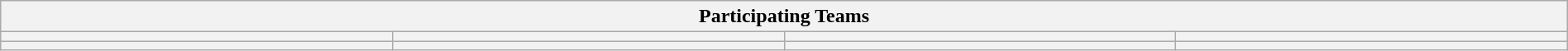<table class="wikitable" style="width:100%;">
<tr>
<th colspan=4><strong>Participating Teams</strong></th>
</tr>
<tr>
<th style="width:25%;"></th>
<th style="width:25%;"></th>
<th style="width:25%;"></th>
<th style="width:25%;"></th>
</tr>
<tr>
<th></th>
<th></th>
<th></th>
<th></th>
</tr>
</table>
